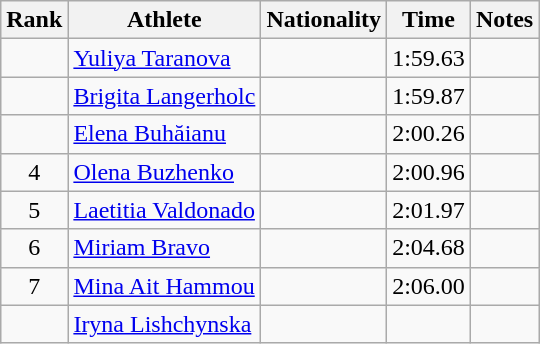<table class="wikitable sortable" style="text-align:center">
<tr>
<th>Rank</th>
<th>Athlete</th>
<th>Nationality</th>
<th>Time</th>
<th>Notes</th>
</tr>
<tr>
<td></td>
<td align=left><a href='#'>Yuliya Taranova</a></td>
<td align=left></td>
<td>1:59.63</td>
<td></td>
</tr>
<tr>
<td></td>
<td align=left><a href='#'>Brigita Langerholc</a></td>
<td align=left></td>
<td>1:59.87</td>
<td></td>
</tr>
<tr>
<td></td>
<td align=left><a href='#'>Elena Buhăianu</a></td>
<td align=left></td>
<td>2:00.26</td>
<td></td>
</tr>
<tr>
<td>4</td>
<td align=left><a href='#'>Olena Buzhenko</a></td>
<td align=left></td>
<td>2:00.96</td>
<td></td>
</tr>
<tr>
<td>5</td>
<td align=left><a href='#'>Laetitia Valdonado</a></td>
<td align=left></td>
<td>2:01.97</td>
<td></td>
</tr>
<tr>
<td>6</td>
<td align=left><a href='#'>Miriam Bravo</a></td>
<td align=left></td>
<td>2:04.68</td>
<td></td>
</tr>
<tr>
<td>7</td>
<td align=left><a href='#'>Mina Ait Hammou</a></td>
<td align=left></td>
<td>2:06.00</td>
<td></td>
</tr>
<tr>
<td></td>
<td align=left><a href='#'>Iryna Lishchynska</a></td>
<td align=left></td>
<td></td>
<td></td>
</tr>
</table>
